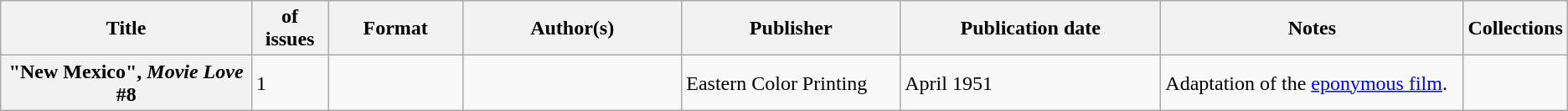<table class="wikitable">
<tr>
<th>Title</th>
<th style="width:40pt"> of issues</th>
<th style="width:75pt">Format</th>
<th style="width:125pt">Author(s)</th>
<th style="width:125pt">Publisher</th>
<th style="width:150pt">Publication date</th>
<th style="width:175pt">Notes</th>
<th>Collections</th>
</tr>
<tr>
<th>"New Mexico", <em>Movie Love</em> #8</th>
<td>1</td>
<td></td>
<td></td>
<td>Eastern Color Printing</td>
<td>April 1951</td>
<td>Adaptation of the <a href='#'>eponymous film</a>.</td>
<td></td>
</tr>
</table>
